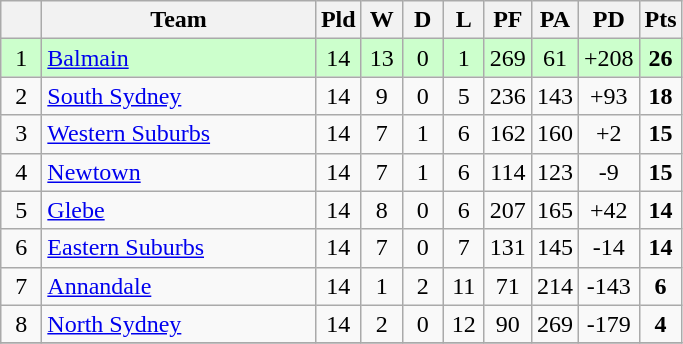<table class="wikitable" style="text-align:center;">
<tr>
<th width=20 abbr="Position×"></th>
<th width=175>Team</th>
<th width=20 abbr="Played">Pld</th>
<th width=20 abbr="Won">W</th>
<th width=20 abbr="Drawn">D</th>
<th width=20 abbr="Lost">L</th>
<th width=20 abbr="Points for">PF</th>
<th width=20 abbr="Points against">PA</th>
<th width=20 abbr="Points difference">PD</th>
<th width=20 abbr="Points">Pts</th>
</tr>
<tr style="background: #ccffcc;">
<td>1</td>
<td style="text-align:left;"> <a href='#'>Balmain</a></td>
<td>14</td>
<td>13</td>
<td>0</td>
<td>1</td>
<td>269</td>
<td>61</td>
<td>+208</td>
<td><strong>26</strong></td>
</tr>
<tr>
<td>2</td>
<td style="text-align:left;"> <a href='#'>South Sydney</a></td>
<td>14</td>
<td>9</td>
<td>0</td>
<td>5</td>
<td>236</td>
<td>143</td>
<td>+93</td>
<td><strong>18</strong></td>
</tr>
<tr>
<td>3</td>
<td style="text-align:left;"> <a href='#'>Western Suburbs</a></td>
<td>14</td>
<td>7</td>
<td>1</td>
<td>6</td>
<td>162</td>
<td>160</td>
<td>+2</td>
<td><strong>15</strong></td>
</tr>
<tr>
<td>4</td>
<td style="text-align:left;"> <a href='#'>Newtown</a></td>
<td>14</td>
<td>7</td>
<td>1</td>
<td>6</td>
<td>114</td>
<td>123</td>
<td>-9</td>
<td><strong>15</strong></td>
</tr>
<tr>
<td>5</td>
<td style="text-align:left;"> <a href='#'>Glebe</a></td>
<td>14</td>
<td>8</td>
<td>0</td>
<td>6</td>
<td>207</td>
<td>165</td>
<td>+42</td>
<td><strong>14</strong></td>
</tr>
<tr>
<td>6</td>
<td style="text-align:left;"> <a href='#'>Eastern Suburbs</a></td>
<td>14</td>
<td>7</td>
<td>0</td>
<td>7</td>
<td>131</td>
<td>145</td>
<td>-14</td>
<td><strong>14</strong></td>
</tr>
<tr>
<td>7</td>
<td style="text-align:left;"> <a href='#'>Annandale</a></td>
<td>14</td>
<td>1</td>
<td>2</td>
<td>11</td>
<td>71</td>
<td>214</td>
<td>-143</td>
<td><strong>6</strong></td>
</tr>
<tr>
<td>8</td>
<td style="text-align:left;"> <a href='#'>North Sydney</a></td>
<td>14</td>
<td>2</td>
<td>0</td>
<td>12</td>
<td>90</td>
<td>269</td>
<td>-179</td>
<td><strong>4</strong></td>
</tr>
<tr>
</tr>
</table>
